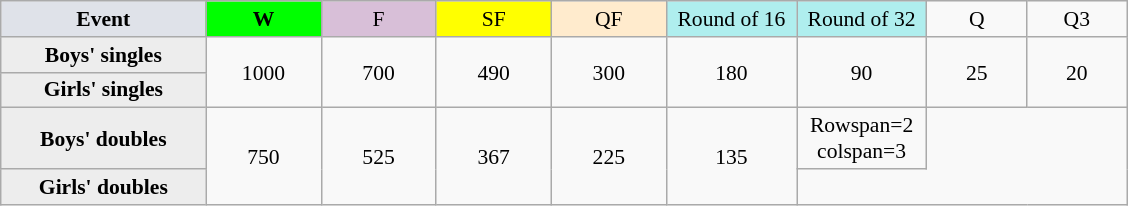<table class="wikitable nowrap" style="font-size:90%; text-align:center">
<tr>
<th style="width:130px; background:#dfe2e9;">Event</th>
<th style="width:70px; background:lime;">W</th>
<td style="width:70px; background:thistle;">F</td>
<td style="width:70px; background:#ff0;">SF</td>
<td style="width:70px; background:#ffebcd;">QF</td>
<td style="width:80px; background:#afeeee;">Round of 16</td>
<td style="width:80px; background:#afeeee;">Round of 32</td>
<td style="width:60px;">Q</td>
<td style="width:60px;">Q3</td>
</tr>
<tr>
<th style="background:#ededed;">Boys' singles</th>
<td rowspan=2>1000</td>
<td rowspan=2>700</td>
<td rowspan=2>490</td>
<td rowspan=2>300</td>
<td rowspan=2>180</td>
<td rowspan=2>90</td>
<td rowspan=2>25</td>
<td rowspan=2>20</td>
</tr>
<tr>
<th style="background:#ededed;">Girls' singles</th>
</tr>
<tr>
<th style="background:#ededed;">Boys' doubles</th>
<td rowspan=2>750</td>
<td rowspan=2>525</td>
<td rowspan=2>367</td>
<td rowspan=2>225</td>
<td rowspan=2>135</td>
<td>Rowspan=2 colspan=3 </td>
</tr>
<tr>
<th style="background:#ededed;">Girls' doubles</th>
</tr>
</table>
